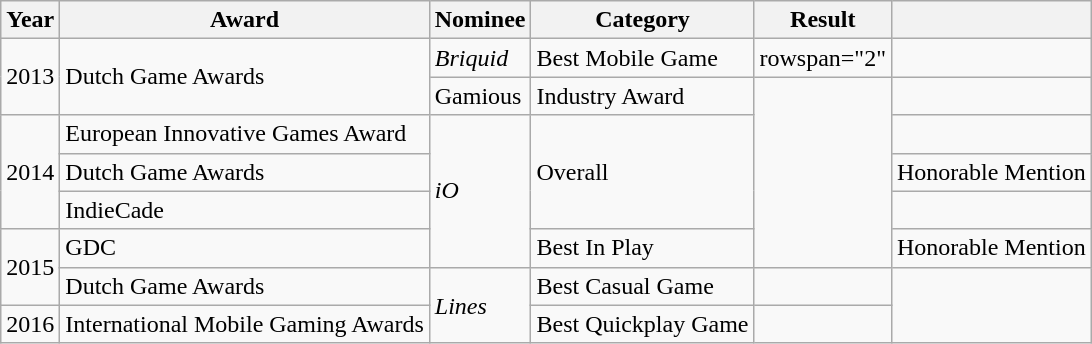<table class="wikitable">
<tr>
<th>Year</th>
<th>Award</th>
<th>Nominee</th>
<th>Category</th>
<th>Result</th>
<th></th>
</tr>
<tr>
<td rowspan="2">2013</td>
<td rowspan="2">Dutch Game Awards</td>
<td><em>Briquid</em></td>
<td>Best Mobile Game</td>
<td>rowspan="2" </td>
<td align=center></td>
</tr>
<tr>
<td>Gamious</td>
<td>Industry Award</td>
<td rowspan="5" align=center></td>
</tr>
<tr>
<td rowspan="3">2014</td>
<td>European Innovative Games Award</td>
<td rowspan="4"><em>iO</em></td>
<td rowspan="3">Overall</td>
<td></td>
</tr>
<tr>
<td>Dutch Game Awards</td>
<td>Honorable Mention</td>
</tr>
<tr>
<td>IndieCade</td>
<td></td>
</tr>
<tr>
<td rowspan="2">2015</td>
<td>GDC</td>
<td>Best In Play</td>
<td>Honorable Mention</td>
</tr>
<tr>
<td>Dutch Game Awards</td>
<td rowspan="2"><em>Lines</em></td>
<td>Best Casual Game</td>
<td></td>
<td rowspan=2 align=center></td>
</tr>
<tr>
<td>2016</td>
<td>International Mobile Gaming Awards</td>
<td>Best Quickplay Game</td>
<td></td>
</tr>
</table>
